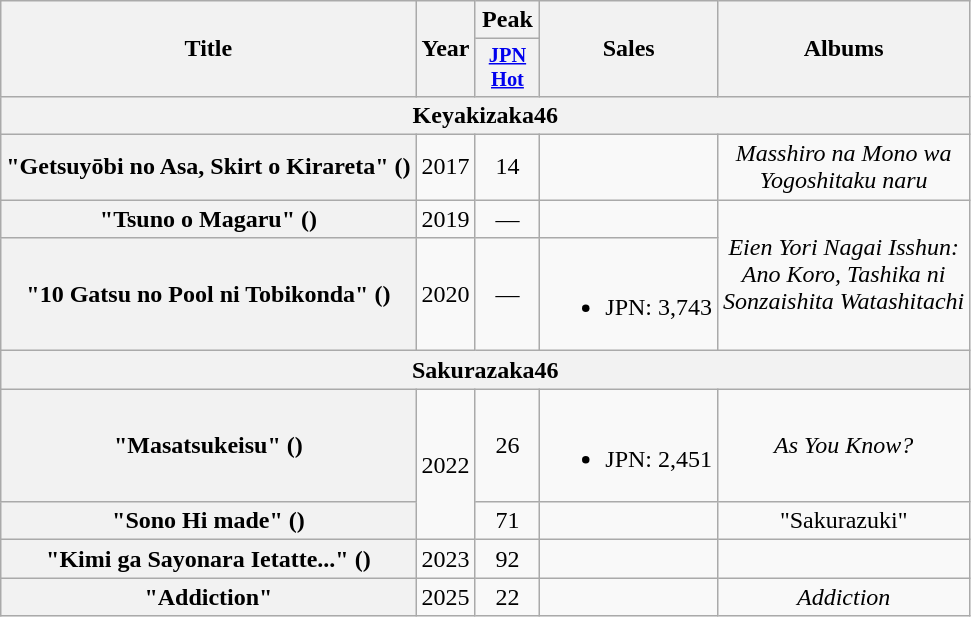<table class="wikitable plainrowheaders" style="text-align:center;">
<tr>
<th scope="col" rowspan="2">Title</th>
<th scope="col" rowspan="2">Year</th>
<th scope="col" colspan="1">Peak</th>
<th scope="col" rowspan="2">Sales</th>
<th scope="col" rowspan="2">Albums</th>
</tr>
<tr>
<th style="width:2.7em;font-size:85%;"><a href='#'>JPN<br>Hot</a><br></th>
</tr>
<tr>
<th colspan="5">Keyakizaka46</th>
</tr>
<tr>
<th scope="row">"Getsuyōbi no Asa, Skirt o Kirareta" ()</th>
<td>2017</td>
<td>14</td>
<td></td>
<td><em>Masshiro na Mono wa<br>Yogoshitaku naru</em></td>
</tr>
<tr>
<th scope="row">"Tsuno o Magaru" ()</th>
<td>2019</td>
<td>—</td>
<td></td>
<td rowspan=2><em>Eien Yori Nagai Isshun:<br>Ano Koro, Tashika ni<br>Sonzaishita Watashitachi</em></td>
</tr>
<tr>
<th scope="row">"10 Gatsu no Pool ni Tobikonda" ()</th>
<td>2020</td>
<td>—</td>
<td><br><ul><li>JPN: 3,743 </li></ul></td>
</tr>
<tr>
<th colspan="5">Sakurazaka46</th>
</tr>
<tr>
<th scope="row">"Masatsukeisu" ()</th>
<td rowspan="2">2022</td>
<td>26</td>
<td><br><ul><li>JPN: 2,451 </li></ul></td>
<td><em>As You Know?</em></td>
</tr>
<tr>
<th scope="row">"Sono Hi made" ()</th>
<td>71</td>
<td></td>
<td>"Sakurazuki"</td>
</tr>
<tr>
<th scope="row">"Kimi ga Sayonara Ietatte..." ()</th>
<td>2023</td>
<td>92</td>
<td></td>
<td></td>
</tr>
<tr>
<th scope="row">"Addiction"</th>
<td>2025</td>
<td>22</td>
<td></td>
<td><em>Addiction</em></td>
</tr>
</table>
